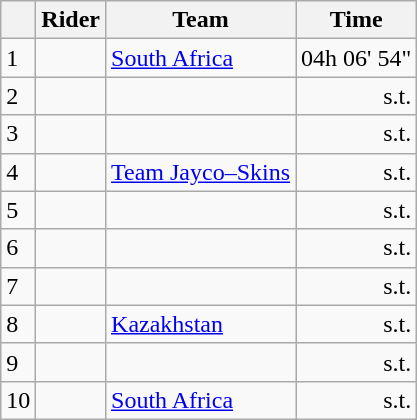<table class=wikitable>
<tr>
<th></th>
<th>Rider</th>
<th>Team</th>
<th>Time</th>
</tr>
<tr>
<td>1</td>
<td></td>
<td><a href='#'>South Africa</a></td>
<td align=right>04h 06' 54"</td>
</tr>
<tr>
<td>2</td>
<td> </td>
<td></td>
<td align=right>s.t.</td>
</tr>
<tr>
<td>3</td>
<td></td>
<td></td>
<td align=right>s.t.</td>
</tr>
<tr>
<td>4</td>
<td></td>
<td><a href='#'>Team Jayco–Skins</a></td>
<td align=right>s.t.</td>
</tr>
<tr>
<td>5</td>
<td> </td>
<td></td>
<td align=right>s.t.</td>
</tr>
<tr>
<td>6</td>
<td></td>
<td></td>
<td align=right>s.t.</td>
</tr>
<tr>
<td>7</td>
<td></td>
<td></td>
<td align=right>s.t.</td>
</tr>
<tr>
<td>8</td>
<td></td>
<td><a href='#'>Kazakhstan</a></td>
<td align=right>s.t.</td>
</tr>
<tr>
<td>9</td>
<td></td>
<td></td>
<td align=right>s.t.</td>
</tr>
<tr>
<td>10</td>
<td></td>
<td><a href='#'>South Africa</a></td>
<td align=right>s.t.</td>
</tr>
</table>
